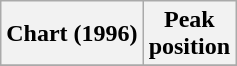<table class="wikitable sortable">
<tr>
<th align="left">Chart (1996)</th>
<th align="center">Peak<br>position</th>
</tr>
<tr>
</tr>
</table>
